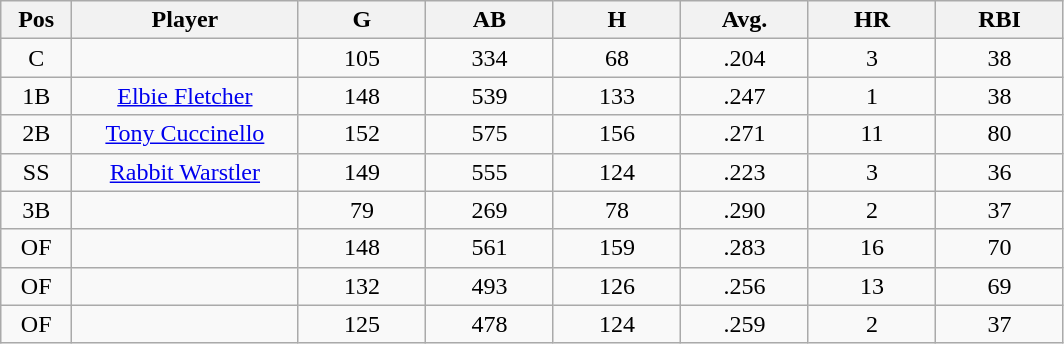<table class="wikitable sortable">
<tr>
<th bgcolor="#DDDDFF" width="5%">Pos</th>
<th bgcolor="#DDDDFF" width="16%">Player</th>
<th bgcolor="#DDDDFF" width="9%">G</th>
<th bgcolor="#DDDDFF" width="9%">AB</th>
<th bgcolor="#DDDDFF" width="9%">H</th>
<th bgcolor="#DDDDFF" width="9%">Avg.</th>
<th bgcolor="#DDDDFF" width="9%">HR</th>
<th bgcolor="#DDDDFF" width="9%">RBI</th>
</tr>
<tr align="center">
<td>C</td>
<td></td>
<td>105</td>
<td>334</td>
<td>68</td>
<td>.204</td>
<td>3</td>
<td>38</td>
</tr>
<tr align="center">
<td>1B</td>
<td><a href='#'>Elbie Fletcher</a></td>
<td>148</td>
<td>539</td>
<td>133</td>
<td>.247</td>
<td>1</td>
<td>38</td>
</tr>
<tr align="center">
<td>2B</td>
<td><a href='#'>Tony Cuccinello</a></td>
<td>152</td>
<td>575</td>
<td>156</td>
<td>.271</td>
<td>11</td>
<td>80</td>
</tr>
<tr align="center">
<td>SS</td>
<td><a href='#'>Rabbit Warstler</a></td>
<td>149</td>
<td>555</td>
<td>124</td>
<td>.223</td>
<td>3</td>
<td>36</td>
</tr>
<tr align="center">
<td>3B</td>
<td></td>
<td>79</td>
<td>269</td>
<td>78</td>
<td>.290</td>
<td>2</td>
<td>37</td>
</tr>
<tr align="center">
<td>OF</td>
<td></td>
<td>148</td>
<td>561</td>
<td>159</td>
<td>.283</td>
<td>16</td>
<td>70</td>
</tr>
<tr align="center">
<td>OF</td>
<td></td>
<td>132</td>
<td>493</td>
<td>126</td>
<td>.256</td>
<td>13</td>
<td>69</td>
</tr>
<tr align="center">
<td>OF</td>
<td></td>
<td>125</td>
<td>478</td>
<td>124</td>
<td>.259</td>
<td>2</td>
<td>37</td>
</tr>
</table>
